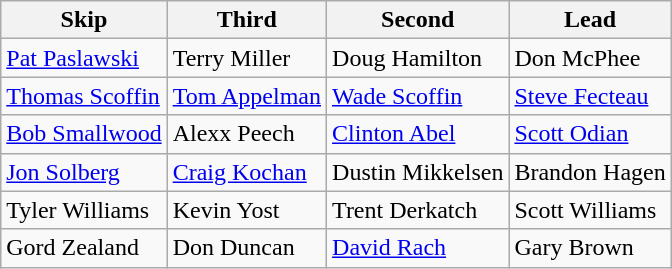<table class="wikitable">
<tr>
<th>Skip</th>
<th>Third</th>
<th>Second</th>
<th>Lead</th>
</tr>
<tr>
<td><a href='#'>Pat Paslawski</a></td>
<td>Terry Miller</td>
<td>Doug Hamilton</td>
<td>Don McPhee</td>
</tr>
<tr>
<td><a href='#'>Thomas Scoffin</a></td>
<td><a href='#'>Tom Appelman</a></td>
<td><a href='#'>Wade Scoffin</a></td>
<td><a href='#'>Steve Fecteau</a></td>
</tr>
<tr>
<td><a href='#'>Bob Smallwood</a></td>
<td>Alexx Peech</td>
<td><a href='#'>Clinton Abel</a></td>
<td><a href='#'>Scott Odian</a></td>
</tr>
<tr>
<td><a href='#'>Jon Solberg</a></td>
<td><a href='#'>Craig Kochan</a></td>
<td>Dustin Mikkelsen</td>
<td>Brandon Hagen</td>
</tr>
<tr>
<td>Tyler Williams</td>
<td>Kevin Yost</td>
<td>Trent Derkatch</td>
<td>Scott Williams</td>
</tr>
<tr>
<td>Gord Zealand</td>
<td>Don Duncan</td>
<td><a href='#'>David Rach</a></td>
<td>Gary Brown</td>
</tr>
</table>
